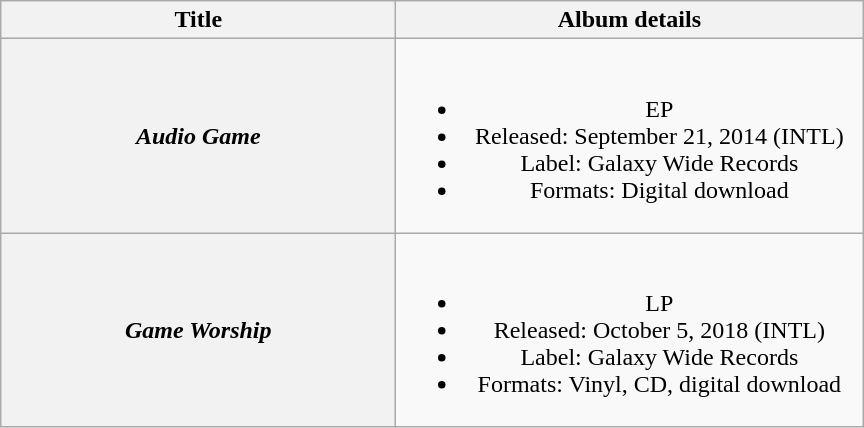<table class="wikitable plainrowheaders" style="text-align:center;">
<tr>
<th scope="col" style="width:16em;">Title</th>
<th scope="col" style="width:19em;">Album details</th>
</tr>
<tr>
<th scope="row"><em>Audio Game</em></th>
<td><br><ul><li>EP</li><li>Released: September 21, 2014 <span>(INTL)</span></li><li>Label: Galaxy Wide Records</li><li>Formats: Digital download</li></ul></td>
</tr>
<tr>
<th scope="row"><em>Game Worship</em></th>
<td><br><ul><li>LP</li><li>Released: October 5, 2018 <span>(INTL)</span></li><li>Label: Galaxy Wide Records</li><li>Formats: Vinyl, CD, digital download</li></ul></td>
</tr>
</table>
